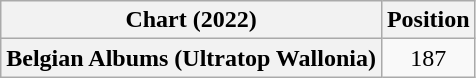<table class="wikitable plainrowheaders" style="text-align:center">
<tr>
<th scope="col">Chart (2022)</th>
<th scope="col">Position</th>
</tr>
<tr>
<th scope="row">Belgian Albums (Ultratop Wallonia)</th>
<td>187</td>
</tr>
</table>
